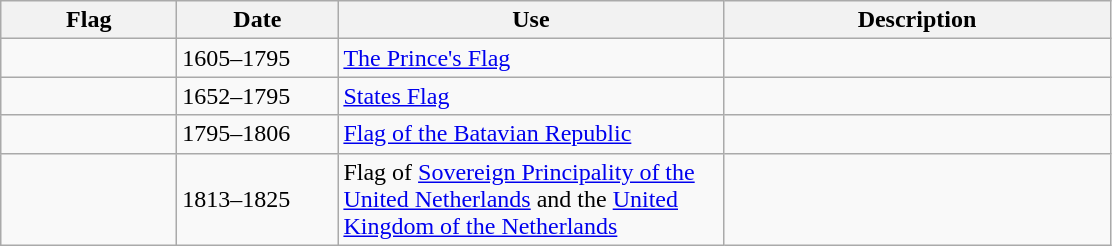<table class="wikitable">
<tr>
<th style="width:110px;">Flag</th>
<th style="width:100px;">Date</th>
<th style="width:250px;">Use</th>
<th style="width:250px;">Description</th>
</tr>
<tr>
<td></td>
<td>1605–1795</td>
<td><a href='#'>The Prince's Flag</a></td>
<td></td>
</tr>
<tr>
<td></td>
<td>1652–1795</td>
<td><a href='#'>States Flag</a></td>
<td></td>
</tr>
<tr>
<td></td>
<td>1795–1806</td>
<td><a href='#'>Flag of the Batavian Republic</a></td>
<td></td>
</tr>
<tr>
<td></td>
<td>1813–1825</td>
<td>Flag of <a href='#'>Sovereign Principality of the United Netherlands</a> and the <a href='#'>United Kingdom of the Netherlands</a></td>
<td></td>
</tr>
</table>
